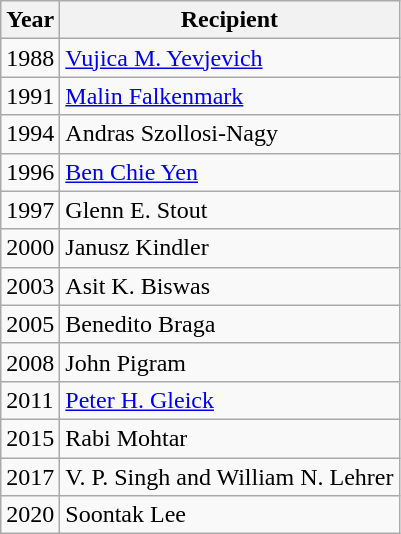<table class="wikitable">
<tr>
<th>Year</th>
<th>Recipient</th>
</tr>
<tr>
<td>1988</td>
<td><a href='#'>Vujica M. Yevjevich</a></td>
</tr>
<tr>
<td>1991</td>
<td><a href='#'>Malin Falkenmark</a></td>
</tr>
<tr>
<td>1994</td>
<td>Andras Szollosi-Nagy</td>
</tr>
<tr>
<td>1996</td>
<td><a href='#'>Ben Chie Yen</a></td>
</tr>
<tr>
<td>1997</td>
<td>Glenn E. Stout</td>
</tr>
<tr>
<td>2000</td>
<td>Janusz Kindler</td>
</tr>
<tr>
<td>2003</td>
<td>Asit K. Biswas</td>
</tr>
<tr>
<td>2005</td>
<td>Benedito Braga</td>
</tr>
<tr>
<td>2008</td>
<td>John Pigram</td>
</tr>
<tr>
<td>2011</td>
<td><a href='#'>Peter H. Gleick</a></td>
</tr>
<tr>
<td>2015</td>
<td>Rabi Mohtar</td>
</tr>
<tr>
<td>2017</td>
<td>V. P. Singh and William N. Lehrer</td>
</tr>
<tr>
<td>2020</td>
<td>Soontak Lee</td>
</tr>
</table>
